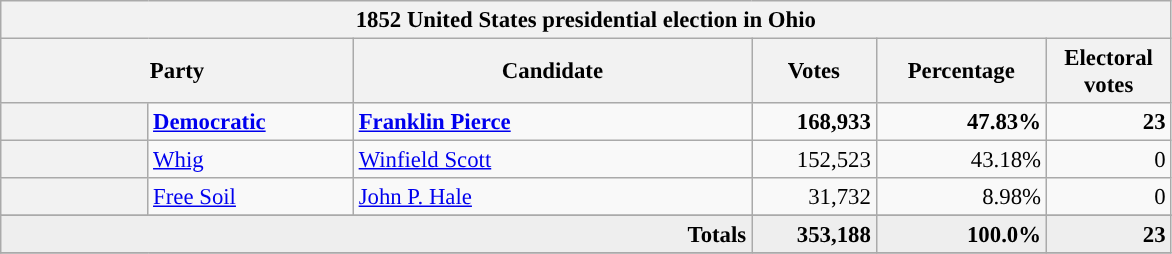<table class="wikitable" style="font-size: 95%;">
<tr>
<th colspan="6">1852 United States presidential election in Ohio</th>
</tr>
<tr>
<th colspan="2" style="width: 15em">Party</th>
<th style="width: 17em">Candidate</th>
<th style="width: 5em">Votes</th>
<th style="width: 7em">Percentage</th>
<th style="width: 5em">Electoral votes</th>
</tr>
<tr>
<th style="background-color:"></th>
<td style="width: 130px"><strong><a href='#'>Democratic</a></strong></td>
<td><strong><a href='#'>Franklin Pierce</a></strong></td>
<td align="right"><strong>168,933</strong></td>
<td align="right"><strong>47.83%</strong></td>
<td align="right"><strong>23</strong></td>
</tr>
<tr>
<th style="background-color:"></th>
<td style="width: 130px"><a href='#'>Whig</a></td>
<td><a href='#'>Winfield Scott</a></td>
<td align="right">152,523</td>
<td align="right">43.18%</td>
<td align="right">0</td>
</tr>
<tr>
<th style="background-color:"></th>
<td style="width: 130px"><a href='#'>Free Soil</a></td>
<td><a href='#'>John P. Hale</a></td>
<td align="right">31,732</td>
<td align="right">8.98%</td>
<td align="right">0</td>
</tr>
<tr>
</tr>
<tr bgcolor="#EEEEEE">
<td colspan="3" align="right"><strong>Totals</strong></td>
<td align="right"><strong>353,188</strong></td>
<td align="right"><strong>100.0%</strong></td>
<td align="right"><strong>23</strong></td>
</tr>
<tr>
</tr>
</table>
